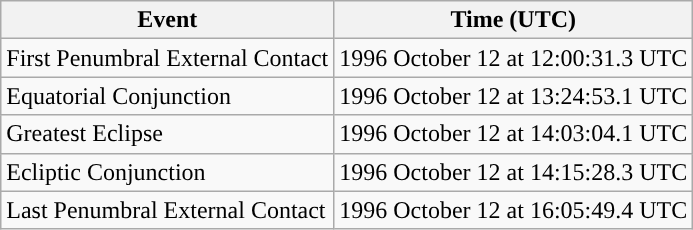<table class="wikitable">
<tr>
<th>Event</th>
<th>Time (UTC)</th>
</tr>
<tr>
<td>First Penumbral External Contact</td>
<td>1996 October 12 at 12:00:31.3 UTC</td>
</tr>
<tr>
<td>Equatorial Conjunction</td>
<td>1996 October 12 at 13:24:53.1 UTC</td>
</tr>
<tr>
<td>Greatest Eclipse</td>
<td>1996 October 12 at 14:03:04.1 UTC</td>
</tr>
<tr>
<td>Ecliptic Conjunction</td>
<td>1996 October 12 at 14:15:28.3 UTC</td>
</tr>
<tr>
<td>Last Penumbral External Contact</td>
<td>1996 October 12 at 16:05:49.4 UTC</td>
</tr>
</table>
